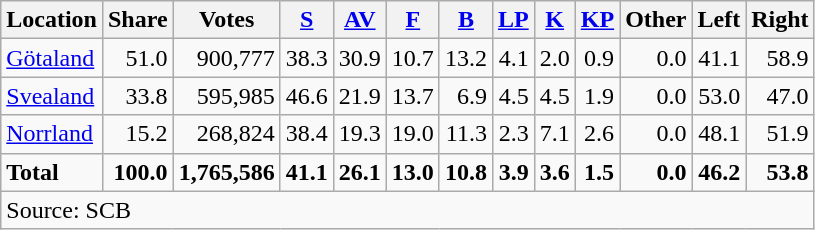<table class="wikitable sortable" style=text-align:right>
<tr>
<th>Location</th>
<th>Share</th>
<th>Votes</th>
<th><a href='#'>S</a></th>
<th><a href='#'>AV</a></th>
<th><a href='#'>F</a></th>
<th><a href='#'>B</a></th>
<th><a href='#'>LP</a></th>
<th><a href='#'>K</a></th>
<th><a href='#'>KP</a></th>
<th>Other</th>
<th>Left</th>
<th>Right</th>
</tr>
<tr>
<td align=left><a href='#'>Götaland</a></td>
<td>51.0</td>
<td>900,777</td>
<td>38.3</td>
<td>30.9</td>
<td>10.7</td>
<td>13.2</td>
<td>4.1</td>
<td>2.0</td>
<td>0.9</td>
<td>0.0</td>
<td>41.1</td>
<td>58.9</td>
</tr>
<tr>
<td align=left><a href='#'>Svealand</a></td>
<td>33.8</td>
<td>595,985</td>
<td>46.6</td>
<td>21.9</td>
<td>13.7</td>
<td>6.9</td>
<td>4.5</td>
<td>4.5</td>
<td>1.9</td>
<td>0.0</td>
<td>53.0</td>
<td>47.0</td>
</tr>
<tr>
<td align=left><a href='#'>Norrland</a></td>
<td>15.2</td>
<td>268,824</td>
<td>38.4</td>
<td>19.3</td>
<td>19.0</td>
<td>11.3</td>
<td>2.3</td>
<td>7.1</td>
<td>2.6</td>
<td>0.0</td>
<td>48.1</td>
<td>51.9</td>
</tr>
<tr>
<td align=left><strong>Total</strong></td>
<td><strong>100.0</strong></td>
<td><strong>1,765,586</strong></td>
<td><strong>41.1</strong></td>
<td><strong>26.1</strong></td>
<td><strong>13.0</strong></td>
<td><strong>10.8</strong></td>
<td><strong>3.9</strong></td>
<td><strong>3.6</strong></td>
<td><strong>1.5</strong></td>
<td><strong>0.0</strong></td>
<td><strong>46.2</strong></td>
<td><strong>53.8</strong></td>
</tr>
<tr>
<td align=left colspan=13>Source: SCB </td>
</tr>
</table>
